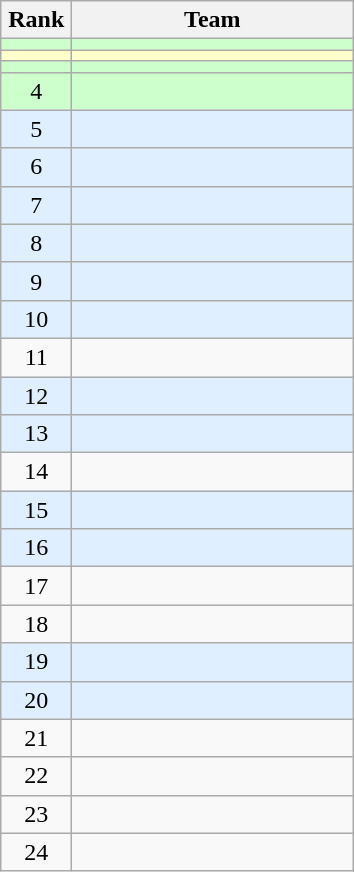<table class="wikitable" style="text-align: center;">
<tr>
<th style="width: 40px;">Rank</th>
<th style="width: 180px;">Team</th>
</tr>
<tr bgcolor=#ccffcc>
<td></td>
<td style="text-align:left;"></td>
</tr>
<tr bgcolor=#ffffcc>
<td></td>
<td style="text-align:left;"></td>
</tr>
<tr bgcolor=#ccffcc>
<td></td>
<td style="text-align:left;"></td>
</tr>
<tr bgcolor=#ccffcc>
<td>4</td>
<td style="text-align:left;"></td>
</tr>
<tr bgcolor=#dfefff>
<td>5</td>
<td style="text-align:left;"></td>
</tr>
<tr bgcolor=#dfefff>
<td>6</td>
<td style="text-align:left;"></td>
</tr>
<tr bgcolor=#dfefff>
<td>7</td>
<td style="text-align:left;"></td>
</tr>
<tr bgcolor=#dfefff>
<td>8</td>
<td style="text-align:left;"></td>
</tr>
<tr bgcolor=#dfefff>
<td>9</td>
<td style="text-align:left;"></td>
</tr>
<tr bgcolor=#dfefff>
<td>10</td>
<td style="text-align:left;"></td>
</tr>
<tr>
<td>11</td>
<td style="text-align:left;"></td>
</tr>
<tr bgcolor=#dfefff>
<td>12</td>
<td style="text-align:left;"></td>
</tr>
<tr bgcolor=#dfefff>
<td>13</td>
<td style="text-align:left;"></td>
</tr>
<tr>
<td>14</td>
<td style="text-align:left;"></td>
</tr>
<tr bgcolor=#dfefff>
<td>15</td>
<td style="text-align:left;"></td>
</tr>
<tr bgcolor=#dfefff>
<td>16</td>
<td style="text-align:left;"></td>
</tr>
<tr>
<td>17</td>
<td style="text-align:left;"></td>
</tr>
<tr>
<td>18</td>
<td style="text-align:left;"></td>
</tr>
<tr bgcolor=#dfefff>
<td>19</td>
<td style="text-align:left;"></td>
</tr>
<tr bgcolor=#dfefff>
<td>20</td>
<td style="text-align:left;"></td>
</tr>
<tr>
<td>21</td>
<td style="text-align:left;"></td>
</tr>
<tr>
<td>22</td>
<td style="text-align:left;"></td>
</tr>
<tr>
<td>23</td>
<td style="text-align:left;"></td>
</tr>
<tr>
<td>24</td>
<td style="text-align:left;"></td>
</tr>
</table>
